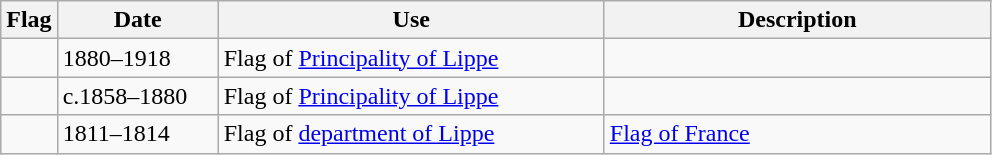<table class="wikitable">
<tr>
<th>Flag</th>
<th style="width:100px">Date</th>
<th style="width:250px">Use</th>
<th style="width:250px">Description</th>
</tr>
<tr>
<td></td>
<td>1880–1918</td>
<td>Flag of <a href='#'>Principality of Lippe</a></td>
<td></td>
</tr>
<tr>
<td></td>
<td>c.1858–1880</td>
<td>Flag of <a href='#'>Principality of Lippe</a></td>
<td></td>
</tr>
<tr>
<td></td>
<td>1811–1814</td>
<td>Flag of <a href='#'>department of Lippe</a></td>
<td><a href='#'>Flag of France</a></td>
</tr>
</table>
